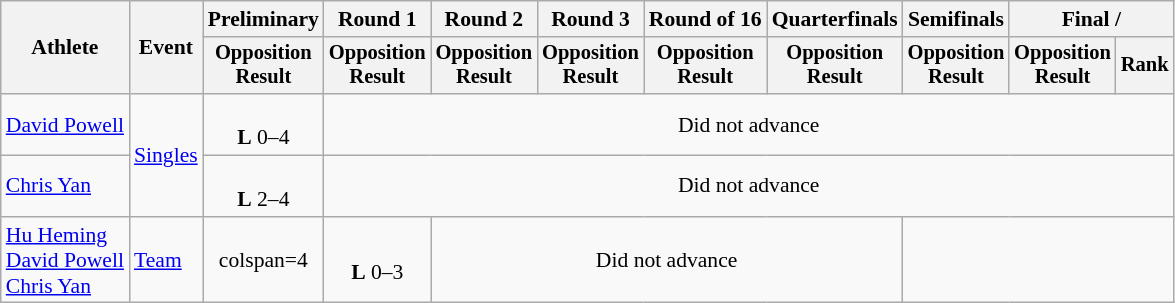<table class="wikitable" style="font-size:90%;">
<tr>
<th rowspan=2>Athlete</th>
<th rowspan=2>Event</th>
<th>Preliminary</th>
<th>Round 1</th>
<th>Round 2</th>
<th>Round 3</th>
<th>Round of 16</th>
<th>Quarterfinals</th>
<th>Semifinals</th>
<th colspan=2>Final / </th>
</tr>
<tr style="font-size:95%">
<th>Opposition<br>Result</th>
<th>Opposition<br>Result</th>
<th>Opposition<br>Result</th>
<th>Opposition<br>Result</th>
<th>Opposition<br>Result</th>
<th>Opposition<br>Result</th>
<th>Opposition<br>Result</th>
<th>Opposition<br>Result</th>
<th>Rank</th>
</tr>
<tr align=center>
<td align=left><a href='#'>David Powell</a></td>
<td align=left rowspan=2><a href='#'>Singles</a></td>
<td><br><strong>L</strong> 0–4</td>
<td colspan=8>Did not advance</td>
</tr>
<tr align=center>
<td align=left><a href='#'>Chris Yan</a></td>
<td><br><strong>L</strong> 2–4</td>
<td colspan=8>Did not advance</td>
</tr>
<tr align=center>
<td align=left><a href='#'>Hu Heming</a><br><a href='#'>David Powell</a><br><a href='#'>Chris Yan</a></td>
<td align=left><a href='#'>Team</a></td>
<td>colspan=4 </td>
<td><br><strong>L</strong> 0–3</td>
<td colspan=4>Did not advance</td>
</tr>
</table>
